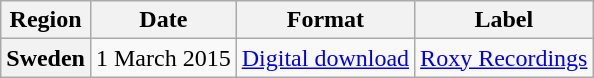<table class="wikitable plainrowheaders">
<tr>
<th scope="col">Region</th>
<th scope="col">Date</th>
<th scope="col">Format</th>
<th scope="col">Label</th>
</tr>
<tr>
<th scope="row">Sweden</th>
<td>1 March 2015</td>
<td><a href='#'>Digital download</a></td>
<td><a href='#'>Roxy Recordings</a></td>
</tr>
</table>
